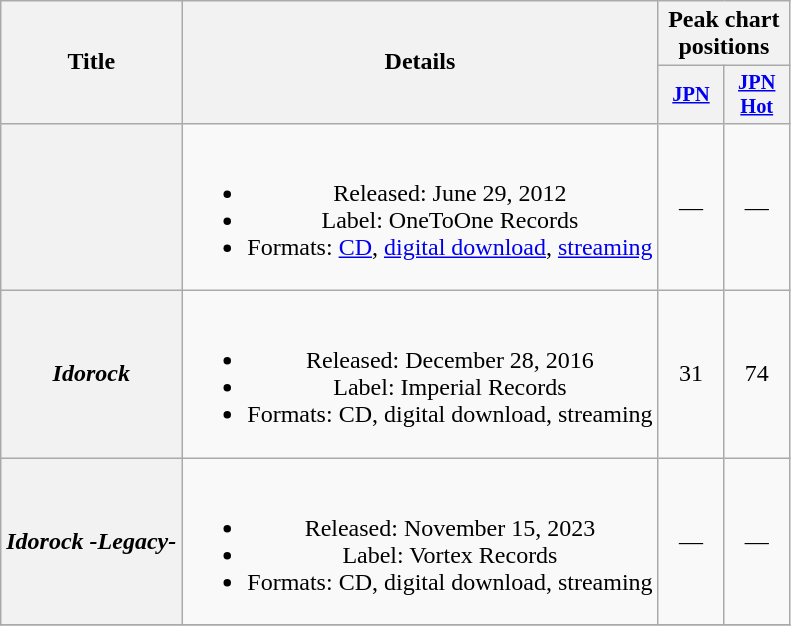<table class="wikitable plainrowheaders" style="text-align:center;">
<tr>
<th scope="col" rowspan="2">Title</th>
<th scope="col" rowspan="2">Details</th>
<th scope="col" colspan="2">Peak chart positions</th>
</tr>
<tr>
<th scope="col" style="width:2.75em;font-size:85%;"><a href='#'>JPN</a><br></th>
<th scope="col" style="width:2.75em;font-size:85%;"><a href='#'>JPN<br>Hot</a><br></th>
</tr>
<tr>
<th scope="row"></th>
<td><br><ul><li>Released: June 29, 2012</li><li>Label: OneToOne Records</li><li>Formats: <a href='#'>CD</a>, <a href='#'>digital download</a>, <a href='#'>streaming</a></li></ul></td>
<td>—</td>
<td>—</td>
</tr>
<tr>
<th scope="row"><em>Idorock</em></th>
<td><br><ul><li>Released: December 28, 2016</li><li>Label: Imperial Records</li><li>Formats: CD, digital download, streaming</li></ul></td>
<td>31</td>
<td>74</td>
</tr>
<tr>
<th scope="row"><em>Idorock -Legacy-</em></th>
<td><br><ul><li>Released: November 15, 2023</li><li>Label: Vortex Records</li><li>Formats: CD, digital download, streaming</li></ul></td>
<td>—</td>
<td>—</td>
</tr>
<tr>
</tr>
</table>
